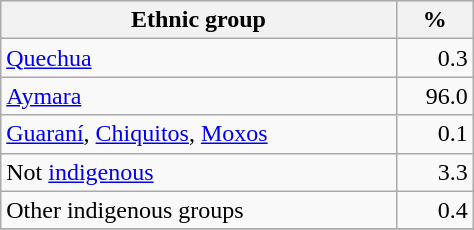<table class="wikitable" border="1" style="width:25%;" border="1">
<tr bgcolor=#EFEFEF>
<th><strong>Ethnic group</strong></th>
<th><strong>%</strong></th>
</tr>
<tr>
<td><a href='#'>Quechua</a></td>
<td align="right">0.3</td>
</tr>
<tr>
<td><a href='#'>Aymara</a></td>
<td align="right">96.0</td>
</tr>
<tr>
<td><a href='#'>Guaraní</a>, <a href='#'>Chiquitos</a>, <a href='#'>Moxos</a></td>
<td align="right">0.1</td>
</tr>
<tr>
<td>Not <a href='#'>indigenous</a></td>
<td align="right">3.3</td>
</tr>
<tr>
<td>Other indigenous groups</td>
<td align="right">0.4</td>
</tr>
<tr>
</tr>
</table>
